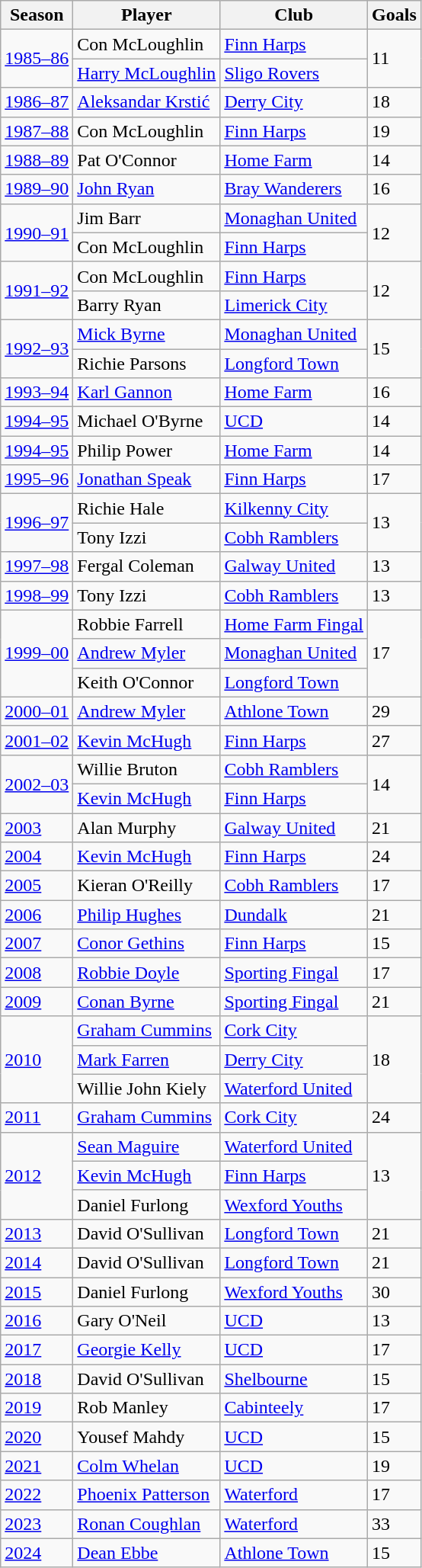<table class="wikitable">
<tr>
<th>Season</th>
<th>Player</th>
<th>Club</th>
<th>Goals</th>
</tr>
<tr>
<td rowspan="2"><a href='#'>1985–86</a></td>
<td> Con McLoughlin</td>
<td><a href='#'>Finn Harps</a></td>
<td rowspan="2">11</td>
</tr>
<tr>
<td> <a href='#'>Harry McLoughlin</a></td>
<td><a href='#'>Sligo Rovers</a></td>
</tr>
<tr>
<td><a href='#'>1986–87</a></td>
<td> <a href='#'>Aleksandar Krstić</a></td>
<td><a href='#'>Derry City</a></td>
<td>18</td>
</tr>
<tr>
<td><a href='#'>1987–88</a></td>
<td> Con McLoughlin</td>
<td><a href='#'>Finn Harps</a></td>
<td>19</td>
</tr>
<tr>
<td><a href='#'>1988–89</a></td>
<td> Pat O'Connor</td>
<td><a href='#'>Home Farm</a></td>
<td>14</td>
</tr>
<tr>
<td><a href='#'>1989–90</a></td>
<td> <a href='#'>John Ryan</a></td>
<td><a href='#'>Bray Wanderers</a></td>
<td>16</td>
</tr>
<tr>
<td rowspan="2"><a href='#'>1990–91</a></td>
<td> Jim Barr</td>
<td><a href='#'>Monaghan United</a></td>
<td rowspan="2">12</td>
</tr>
<tr>
<td> Con McLoughlin</td>
<td><a href='#'>Finn Harps</a></td>
</tr>
<tr>
<td rowspan="2"><a href='#'>1991–92</a></td>
<td> Con McLoughlin</td>
<td><a href='#'>Finn Harps</a></td>
<td rowspan="2">12</td>
</tr>
<tr>
<td> Barry Ryan</td>
<td><a href='#'>Limerick City</a></td>
</tr>
<tr>
<td rowspan="2"><a href='#'>1992–93</a></td>
<td> <a href='#'>Mick Byrne</a></td>
<td><a href='#'>Monaghan United</a></td>
<td rowspan="2">15</td>
</tr>
<tr>
<td> Richie Parsons</td>
<td><a href='#'>Longford Town</a></td>
</tr>
<tr>
<td><a href='#'>1993–94</a></td>
<td> <a href='#'>Karl Gannon</a></td>
<td><a href='#'>Home Farm</a></td>
<td>16</td>
</tr>
<tr>
<td><a href='#'>1994–95</a></td>
<td> Michael O'Byrne</td>
<td><a href='#'>UCD</a></td>
<td>14</td>
</tr>
<tr>
<td><a href='#'>1994–95</a></td>
<td> Philip Power</td>
<td><a href='#'>Home Farm</a></td>
<td>14</td>
</tr>
<tr>
<td><a href='#'>1995–96</a></td>
<td> <a href='#'>Jonathan Speak</a></td>
<td><a href='#'>Finn Harps</a></td>
<td>17</td>
</tr>
<tr>
<td rowspan="2"><a href='#'>1996–97</a></td>
<td> Richie Hale</td>
<td><a href='#'>Kilkenny City</a></td>
<td rowspan="2">13</td>
</tr>
<tr>
<td> Tony Izzi</td>
<td><a href='#'>Cobh Ramblers</a></td>
</tr>
<tr>
<td><a href='#'>1997–98</a></td>
<td> Fergal Coleman</td>
<td><a href='#'>Galway United</a></td>
<td>13</td>
</tr>
<tr>
<td><a href='#'>1998–99</a></td>
<td> Tony Izzi</td>
<td><a href='#'>Cobh Ramblers</a></td>
<td>13</td>
</tr>
<tr>
<td rowspan="3"><a href='#'>1999–00</a></td>
<td> Robbie Farrell</td>
<td><a href='#'>Home Farm Fingal</a></td>
<td rowspan="3">17</td>
</tr>
<tr>
<td> <a href='#'>Andrew Myler</a></td>
<td><a href='#'>Monaghan United</a></td>
</tr>
<tr>
<td> Keith O'Connor</td>
<td><a href='#'>Longford Town</a></td>
</tr>
<tr>
<td><a href='#'>2000–01</a></td>
<td> <a href='#'>Andrew Myler</a><em></em></td>
<td><a href='#'>Athlone Town</a></td>
<td>29</td>
</tr>
<tr>
<td><a href='#'>2001–02</a></td>
<td> <a href='#'>Kevin McHugh</a><em></em></td>
<td><a href='#'>Finn Harps</a></td>
<td>27</td>
</tr>
<tr>
<td rowspan="2"><a href='#'>2002–03</a></td>
<td> Willie Bruton</td>
<td><a href='#'>Cobh Ramblers</a></td>
<td rowspan="2">14</td>
</tr>
<tr>
<td> <a href='#'>Kevin McHugh</a></td>
<td><a href='#'>Finn Harps</a></td>
</tr>
<tr>
<td><a href='#'>2003</a></td>
<td> Alan Murphy</td>
<td><a href='#'>Galway United</a></td>
<td>21</td>
</tr>
<tr>
<td><a href='#'>2004</a></td>
<td> <a href='#'>Kevin McHugh</a></td>
<td><a href='#'>Finn Harps</a></td>
<td>24</td>
</tr>
<tr>
<td><a href='#'>2005</a></td>
<td> Kieran O'Reilly</td>
<td><a href='#'>Cobh Ramblers</a></td>
<td>17</td>
</tr>
<tr>
<td><a href='#'>2006</a></td>
<td> <a href='#'>Philip Hughes</a></td>
<td><a href='#'>Dundalk</a></td>
<td>21</td>
</tr>
<tr>
<td><a href='#'>2007</a></td>
<td> <a href='#'>Conor Gethins</a></td>
<td><a href='#'>Finn Harps</a></td>
<td>15</td>
</tr>
<tr>
<td><a href='#'>2008</a></td>
<td> <a href='#'>Robbie Doyle</a></td>
<td><a href='#'>Sporting Fingal</a></td>
<td>17</td>
</tr>
<tr>
<td><a href='#'>2009</a></td>
<td> <a href='#'>Conan Byrne</a></td>
<td><a href='#'>Sporting Fingal</a></td>
<td>21</td>
</tr>
<tr>
<td rowspan="3"><a href='#'>2010</a></td>
<td> <a href='#'>Graham Cummins</a></td>
<td><a href='#'>Cork City</a></td>
<td rowspan="3">18</td>
</tr>
<tr>
<td> <a href='#'>Mark Farren</a></td>
<td><a href='#'>Derry City</a></td>
</tr>
<tr>
<td> Willie John Kiely</td>
<td><a href='#'>Waterford United</a></td>
</tr>
<tr>
<td><a href='#'>2011</a></td>
<td> <a href='#'>Graham Cummins</a></td>
<td><a href='#'>Cork City</a></td>
<td>24</td>
</tr>
<tr>
<td rowspan="3"><a href='#'>2012</a></td>
<td> <a href='#'>Sean Maguire</a></td>
<td><a href='#'>Waterford United</a></td>
<td rowspan="3">13</td>
</tr>
<tr>
<td> <a href='#'>Kevin McHugh</a></td>
<td><a href='#'>Finn Harps</a></td>
</tr>
<tr>
<td> Daniel Furlong</td>
<td><a href='#'>Wexford Youths</a></td>
</tr>
<tr>
<td><a href='#'>2013</a></td>
<td> David O'Sullivan</td>
<td><a href='#'>Longford Town</a></td>
<td>21</td>
</tr>
<tr>
<td><a href='#'>2014</a></td>
<td> David O'Sullivan</td>
<td><a href='#'>Longford Town</a></td>
<td>21</td>
</tr>
<tr>
<td><a href='#'>2015</a></td>
<td> Daniel Furlong</td>
<td><a href='#'>Wexford Youths</a></td>
<td>30</td>
</tr>
<tr>
<td><a href='#'>2016</a></td>
<td> Gary O'Neil</td>
<td><a href='#'>UCD</a></td>
<td>13</td>
</tr>
<tr>
<td><a href='#'>2017</a></td>
<td> <a href='#'>Georgie Kelly</a></td>
<td><a href='#'>UCD</a></td>
<td>17</td>
</tr>
<tr>
<td><a href='#'>2018</a></td>
<td> David O'Sullivan</td>
<td><a href='#'>Shelbourne</a></td>
<td>15</td>
</tr>
<tr>
<td><a href='#'>2019</a></td>
<td> Rob Manley</td>
<td><a href='#'>Cabinteely</a></td>
<td>17</td>
</tr>
<tr>
<td><a href='#'>2020</a></td>
<td> Yousef Mahdy</td>
<td><a href='#'>UCD</a></td>
<td>15</td>
</tr>
<tr>
<td><a href='#'>2021</a></td>
<td> <a href='#'>Colm Whelan</a></td>
<td><a href='#'>UCD</a></td>
<td>19</td>
</tr>
<tr>
<td><a href='#'>2022</a></td>
<td> <a href='#'>Phoenix Patterson</a></td>
<td><a href='#'>Waterford</a></td>
<td>17</td>
</tr>
<tr>
<td><a href='#'>2023</a></td>
<td> <a href='#'>Ronan Coughlan</a></td>
<td><a href='#'>Waterford</a></td>
<td>33</td>
</tr>
<tr>
<td><a href='#'>2024</a></td>
<td> <a href='#'>Dean Ebbe</a></td>
<td><a href='#'>Athlone Town</a></td>
<td>15</td>
</tr>
</table>
